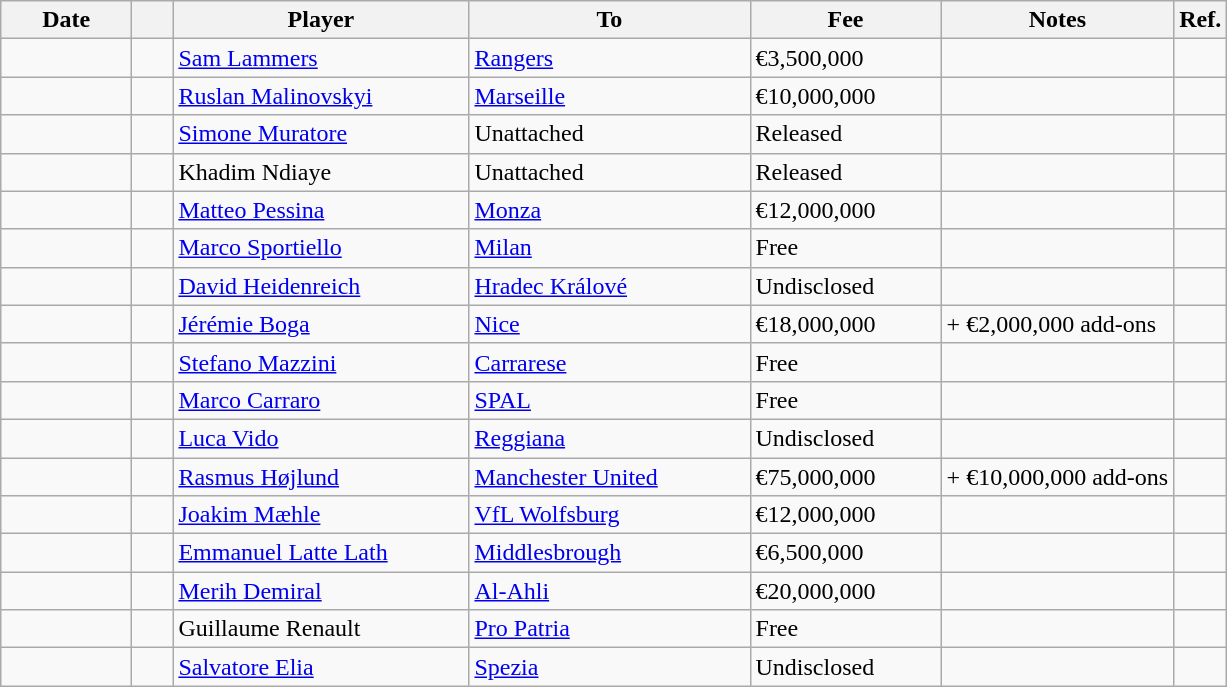<table class="wikitable sortable">
<tr>
<th style="width:80px;">Date</th>
<th style="width:20px;"></th>
<th style="width:190px;">Player</th>
<th style="width:180px;">To</th>
<th style="width:120px;" class="unsortable">Fee</th>
<th>Notes</th>
<th style="width:20px;" class="unsortable">Ref.</th>
</tr>
<tr>
<td></td>
<td></td>
<td> <a href='#'>Sam Lammers</a></td>
<td> <a href='#'>Rangers</a></td>
<td>€3,500,000</td>
<td></td>
<td></td>
</tr>
<tr>
<td></td>
<td></td>
<td> <a href='#'>Ruslan Malinovskyi</a></td>
<td> <a href='#'>Marseille</a></td>
<td>€10,000,000</td>
<td></td>
<td></td>
</tr>
<tr>
<td></td>
<td></td>
<td> <a href='#'>Simone Muratore</a></td>
<td>Unattached</td>
<td>Released</td>
<td></td>
<td></td>
</tr>
<tr>
<td></td>
<td></td>
<td> Khadim Ndiaye</td>
<td>Unattached</td>
<td>Released</td>
<td></td>
<td></td>
</tr>
<tr>
<td></td>
<td></td>
<td> <a href='#'>Matteo Pessina</a></td>
<td> <a href='#'>Monza</a></td>
<td>€12,000,000</td>
<td></td>
<td></td>
</tr>
<tr>
<td></td>
<td></td>
<td> <a href='#'>Marco Sportiello</a></td>
<td> <a href='#'>Milan</a></td>
<td>Free</td>
<td></td>
<td></td>
</tr>
<tr>
<td></td>
<td></td>
<td> <a href='#'>David Heidenreich</a></td>
<td> <a href='#'>Hradec Králové</a></td>
<td>Undisclosed</td>
<td></td>
<td></td>
</tr>
<tr>
<td></td>
<td></td>
<td> <a href='#'>Jérémie Boga</a></td>
<td> <a href='#'>Nice</a></td>
<td>€18,000,000</td>
<td>+ €2,000,000 add-ons</td>
<td></td>
</tr>
<tr>
<td></td>
<td></td>
<td> <a href='#'>Stefano Mazzini</a></td>
<td> <a href='#'>Carrarese</a></td>
<td>Free</td>
<td></td>
<td></td>
</tr>
<tr>
<td></td>
<td></td>
<td> <a href='#'>Marco Carraro</a></td>
<td> <a href='#'>SPAL</a></td>
<td>Free</td>
<td></td>
<td></td>
</tr>
<tr>
<td></td>
<td></td>
<td> <a href='#'>Luca Vido</a></td>
<td> <a href='#'>Reggiana</a></td>
<td>Undisclosed</td>
<td></td>
<td></td>
</tr>
<tr>
<td></td>
<td></td>
<td> <a href='#'>Rasmus Højlund</a></td>
<td> <a href='#'>Manchester United</a></td>
<td>€75,000,000</td>
<td>+ €10,000,000 add-ons</td>
<td></td>
</tr>
<tr>
<td></td>
<td></td>
<td> <a href='#'>Joakim Mæhle</a></td>
<td> <a href='#'>VfL Wolfsburg</a></td>
<td>€12,000,000</td>
<td></td>
<td></td>
</tr>
<tr>
<td></td>
<td></td>
<td> <a href='#'>Emmanuel Latte Lath</a></td>
<td> <a href='#'>Middlesbrough</a></td>
<td>€6,500,000</td>
<td></td>
<td></td>
</tr>
<tr>
<td></td>
<td></td>
<td> <a href='#'>Merih Demiral</a></td>
<td> <a href='#'>Al-Ahli</a></td>
<td>€20,000,000</td>
<td></td>
<td></td>
</tr>
<tr>
<td></td>
<td></td>
<td> Guillaume Renault</td>
<td> <a href='#'>Pro Patria</a></td>
<td>Free</td>
<td></td>
<td></td>
</tr>
<tr>
<td></td>
<td></td>
<td> <a href='#'>Salvatore Elia</a></td>
<td> <a href='#'>Spezia</a></td>
<td>Undisclosed</td>
<td></td>
<td></td>
</tr>
</table>
